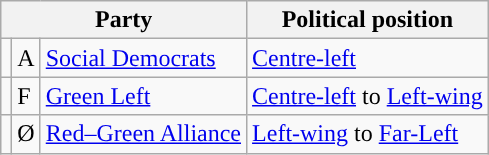<table class="wikitable">
<tr>
<th colspan="3">Party</th>
<th>Political position</th>
</tr>
<tr>
<td></td>
<td>A</td>
<td><a href='#'>Social Democrats</a></td>
<td><a href='#'>Centre-left</a></td>
</tr>
<tr>
<td></td>
<td>F</td>
<td><a href='#'>Green Left</a></td>
<td><a href='#'>Centre-left</a> to <a href='#'>Left-wing</a></td>
</tr>
<tr>
<td></td>
<td>Ø</td>
<td><a href='#'>Red–Green Alliance</a></td>
<td><a href='#'>Left-wing</a> to  <a href='#'>Far-Left</a></td>
</tr>
</table>
